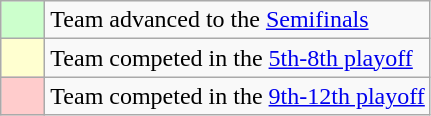<table class="wikitable">
<tr>
<td style="background: #ccffcc; width:22px;"></td>
<td>Team advanced to the <a href='#'>Semifinals</a></td>
</tr>
<tr>
<td style="background: #ffffd0;"></td>
<td>Team competed in the <a href='#'>5th-8th playoff</a></td>
</tr>
<tr>
<td style="background: #ffcccc;"></td>
<td>Team competed in the <a href='#'>9th-12th playoff</a></td>
</tr>
</table>
